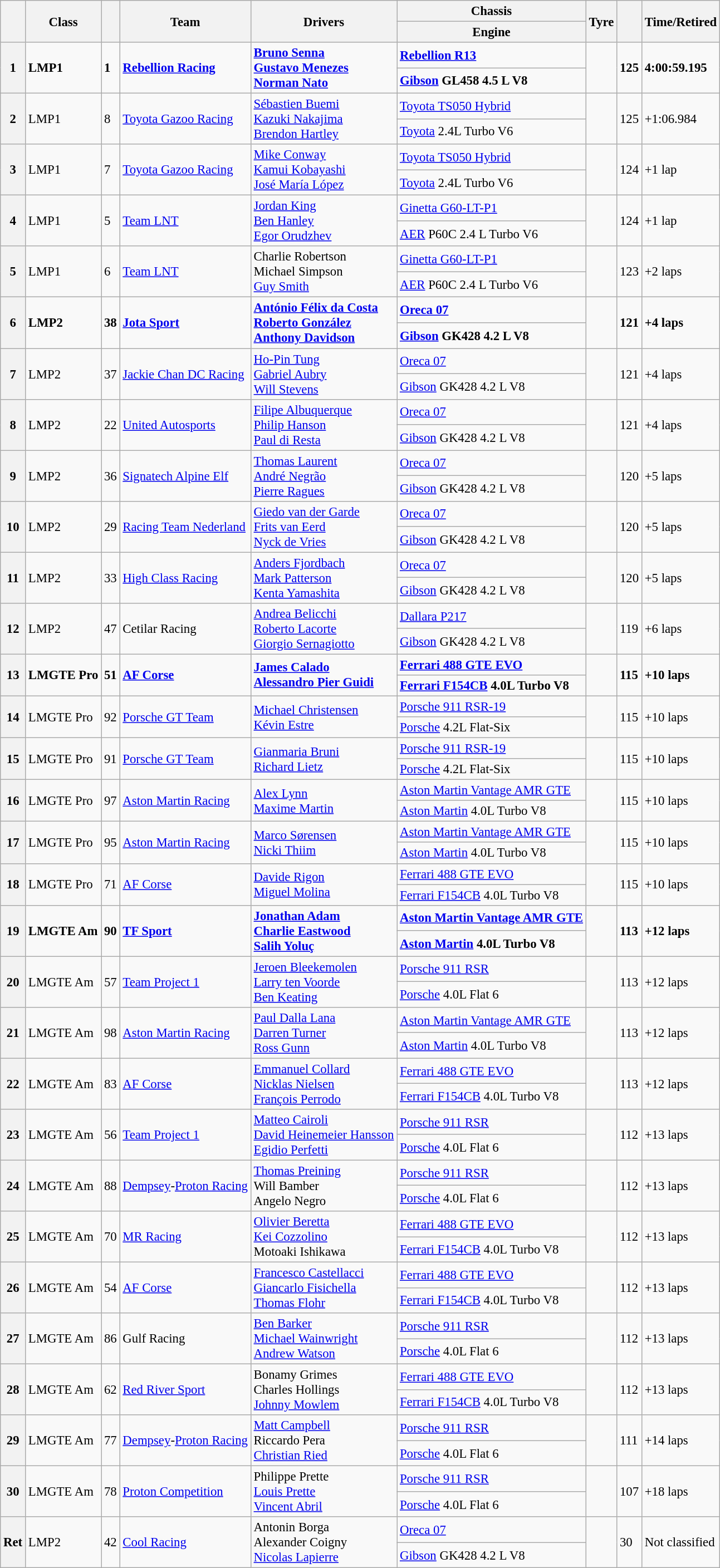<table class="wikitable" style="font-size: 95%;">
<tr>
<th rowspan="2"></th>
<th rowspan="2">Class</th>
<th rowspan="2"></th>
<th rowspan="2">Team</th>
<th rowspan="2">Drivers</th>
<th scope="col">Chassis</th>
<th rowspan="2">Tyre</th>
<th rowspan="2"></th>
<th rowspan="2">Time/Retired</th>
</tr>
<tr>
<th>Engine</th>
</tr>
<tr style="font-weight:bold">
<th rowspan="2">1</th>
<td rowspan="2">LMP1</td>
<td rowspan="2">1</td>
<td rowspan="2"> <a href='#'>Rebellion Racing</a></td>
<td rowspan="2"> <a href='#'>Bruno Senna</a><br> <a href='#'>Gustavo Menezes</a><br> <a href='#'>Norman Nato</a></td>
<td><a href='#'>Rebellion R13</a></td>
<td rowspan="2"></td>
<td rowspan="2">125</td>
<td rowspan="2">4:00:59.195</td>
</tr>
<tr>
<td><strong><a href='#'>Gibson</a> GL458 4.5 L V8</strong></td>
</tr>
<tr>
<th rowspan="2">2</th>
<td rowspan="2">LMP1</td>
<td rowspan="2">8</td>
<td rowspan="2"> <a href='#'>Toyota Gazoo Racing</a></td>
<td rowspan="2"> <a href='#'>Sébastien Buemi</a><br> <a href='#'>Kazuki Nakajima</a><br> <a href='#'>Brendon Hartley</a></td>
<td><a href='#'>Toyota TS050 Hybrid</a></td>
<td rowspan="2"></td>
<td rowspan="2">125</td>
<td rowspan="2">+1:06.984</td>
</tr>
<tr>
<td><a href='#'>Toyota</a> 2.4L Turbo V6</td>
</tr>
<tr>
<th rowspan="2">3</th>
<td rowspan="2">LMP1</td>
<td rowspan="2">7</td>
<td rowspan="2"> <a href='#'>Toyota Gazoo Racing</a></td>
<td rowspan="2"> <a href='#'>Mike Conway</a><br> <a href='#'>Kamui Kobayashi</a><br> <a href='#'>José María López</a></td>
<td><a href='#'>Toyota TS050 Hybrid</a></td>
<td rowspan="2"></td>
<td rowspan="2">124</td>
<td rowspan="2">+1 lap</td>
</tr>
<tr>
<td><a href='#'>Toyota</a> 2.4L Turbo V6</td>
</tr>
<tr>
<th rowspan="2">4</th>
<td rowspan="2">LMP1</td>
<td rowspan="2">5</td>
<td rowspan="2"> <a href='#'>Team LNT</a></td>
<td rowspan="2"> <a href='#'>Jordan King</a><br> <a href='#'>Ben Hanley</a><br> <a href='#'>Egor Orudzhev</a></td>
<td><a href='#'>Ginetta G60-LT-P1</a></td>
<td rowspan="2"></td>
<td rowspan="2">124</td>
<td rowspan="2">+1 lap</td>
</tr>
<tr>
<td><a href='#'>AER</a> P60C 2.4 L Turbo V6</td>
</tr>
<tr>
<th rowspan="2">5</th>
<td rowspan="2">LMP1</td>
<td rowspan="2">6</td>
<td rowspan="2"> <a href='#'>Team LNT</a></td>
<td rowspan="2"> Charlie Robertson<br> Michael Simpson<br> <a href='#'>Guy Smith</a></td>
<td><a href='#'>Ginetta G60-LT-P1</a></td>
<td rowspan="2"></td>
<td rowspan="2">123</td>
<td rowspan="2">+2 laps</td>
</tr>
<tr>
<td><a href='#'>AER</a> P60C 2.4 L Turbo V6</td>
</tr>
<tr>
<th rowspan="2">6</th>
<td rowspan="2"><strong>LMP2</strong></td>
<td rowspan="2"><strong>38</strong></td>
<td rowspan="2"><strong> <a href='#'>Jota Sport</a></strong></td>
<td rowspan="2"><strong> <a href='#'>António Félix da Costa</a><br> <a href='#'>Roberto González</a><br> <a href='#'>Anthony Davidson</a></strong></td>
<td><strong><a href='#'>Oreca 07</a></strong></td>
<td rowspan="2"></td>
<td rowspan="2"><strong>121</strong></td>
<td rowspan="2"><strong>+4 laps</strong></td>
</tr>
<tr>
<td><strong><a href='#'>Gibson</a> GK428 4.2 L V8</strong></td>
</tr>
<tr>
<th rowspan="2">7</th>
<td rowspan="2">LMP2</td>
<td rowspan="2">37</td>
<td rowspan="2"> <a href='#'>Jackie Chan DC Racing</a></td>
<td rowspan="2"> <a href='#'>Ho-Pin Tung</a><br> <a href='#'>Gabriel Aubry</a><br> <a href='#'>Will Stevens</a></td>
<td><a href='#'>Oreca 07</a></td>
<td rowspan="2"></td>
<td rowspan="2">121</td>
<td rowspan="2">+4 laps</td>
</tr>
<tr>
<td><a href='#'>Gibson</a> GK428 4.2 L V8</td>
</tr>
<tr>
<th rowspan="2">8</th>
<td rowspan="2">LMP2</td>
<td rowspan="2">22</td>
<td rowspan="2"> <a href='#'>United Autosports</a></td>
<td rowspan="2"> <a href='#'>Filipe Albuquerque</a><br> <a href='#'>Philip Hanson</a><br> <a href='#'>Paul di Resta</a></td>
<td><a href='#'>Oreca 07</a></td>
<td rowspan="2"></td>
<td rowspan="2">121</td>
<td rowspan="2">+4 laps</td>
</tr>
<tr>
<td><a href='#'>Gibson</a> GK428 4.2 L V8</td>
</tr>
<tr>
<th rowspan="2">9</th>
<td rowspan="2">LMP2</td>
<td rowspan="2">36</td>
<td rowspan="2"> <a href='#'>Signatech Alpine Elf</a></td>
<td rowspan="2"> <a href='#'>Thomas Laurent</a><br> <a href='#'>André Negrão</a><br> <a href='#'>Pierre Ragues</a></td>
<td><a href='#'>Oreca 07</a></td>
<td rowspan="2"></td>
<td rowspan="2">120</td>
<td rowspan="2">+5 laps</td>
</tr>
<tr>
<td><a href='#'>Gibson</a> GK428 4.2 L V8</td>
</tr>
<tr>
<th rowspan="2">10</th>
<td rowspan="2">LMP2</td>
<td rowspan="2">29</td>
<td rowspan="2"> <a href='#'>Racing Team Nederland</a></td>
<td rowspan="2"> <a href='#'>Giedo van der Garde</a><br> <a href='#'>Frits van Eerd</a> <br> <a href='#'>Nyck de Vries</a></td>
<td><a href='#'>Oreca 07</a></td>
<td rowspan="2"></td>
<td rowspan="2">120</td>
<td rowspan="2">+5 laps</td>
</tr>
<tr>
<td><a href='#'>Gibson</a> GK428 4.2 L V8</td>
</tr>
<tr>
<th rowspan="2"><strong>11</strong></th>
<td rowspan="2">LMP2</td>
<td rowspan="2">33</td>
<td rowspan="2"> <a href='#'>High Class Racing</a></td>
<td rowspan="2"> <a href='#'>Anders Fjordbach</a><br> <a href='#'>Mark Patterson</a><br> <a href='#'>Kenta Yamashita</a></td>
<td><a href='#'>Oreca 07</a></td>
<td rowspan="2"></td>
<td rowspan="2">120</td>
<td rowspan="2">+5 laps</td>
</tr>
<tr>
<td><a href='#'>Gibson</a> GK428 4.2 L V8</td>
</tr>
<tr>
<th rowspan="2">12</th>
<td rowspan="2">LMP2</td>
<td rowspan="2">47</td>
<td rowspan="2"> Cetilar Racing</td>
<td rowspan="2"> <a href='#'>Andrea Belicchi</a><br> <a href='#'>Roberto Lacorte</a><br> <a href='#'>Giorgio Sernagiotto</a></td>
<td><a href='#'>Dallara P217</a></td>
<td rowspan="2"></td>
<td rowspan="2">119</td>
<td rowspan="2">+6 laps</td>
</tr>
<tr>
<td><a href='#'>Gibson</a> GK428 4.2 L V8</td>
</tr>
<tr>
<th rowspan="2">13</th>
<td rowspan="2"><strong>LMGTE Pro</strong></td>
<td rowspan="2"><strong>51</strong></td>
<td rowspan="2"><strong> <a href='#'>AF Corse</a></strong></td>
<td rowspan="2"><strong> <a href='#'>James Calado</a><br> <a href='#'>Alessandro Pier Guidi</a></strong></td>
<td><strong><a href='#'>Ferrari 488 GTE EVO</a></strong></td>
<td rowspan="2"></td>
<td rowspan="2"><strong>115</strong></td>
<td rowspan="2"><strong>+10 laps</strong></td>
</tr>
<tr>
<td><strong><a href='#'>Ferrari F154CB</a> 4.0L Turbo V8</strong></td>
</tr>
<tr>
<th rowspan="2">14</th>
<td rowspan="2">LMGTE Pro</td>
<td rowspan="2">92</td>
<td rowspan="2"> <a href='#'>Porsche GT Team</a></td>
<td rowspan="2"> <a href='#'>Michael Christensen</a><br> <a href='#'>Kévin Estre</a></td>
<td><a href='#'>Porsche 911 RSR-19</a></td>
<td rowspan="2"></td>
<td rowspan="2">115</td>
<td rowspan="2">+10 laps</td>
</tr>
<tr>
<td><a href='#'>Porsche</a> 4.2L Flat-Six</td>
</tr>
<tr>
<th rowspan="2">15</th>
<td rowspan="2">LMGTE Pro</td>
<td rowspan="2">91</td>
<td rowspan="2"> <a href='#'>Porsche GT Team</a></td>
<td rowspan="2"> <a href='#'>Gianmaria Bruni</a><br> <a href='#'>Richard Lietz</a></td>
<td><a href='#'>Porsche 911 RSR-19</a></td>
<td rowspan="2"></td>
<td rowspan="2">115</td>
<td rowspan="2">+10 laps</td>
</tr>
<tr>
<td><a href='#'>Porsche</a> 4.2L Flat-Six</td>
</tr>
<tr>
<th rowspan="2">16</th>
<td rowspan="2">LMGTE Pro</td>
<td rowspan="2">97</td>
<td rowspan="2"> <a href='#'>Aston Martin Racing</a></td>
<td rowspan="2"> <a href='#'>Alex Lynn</a><br> <a href='#'>Maxime Martin</a></td>
<td><a href='#'>Aston Martin Vantage AMR GTE</a></td>
<td rowspan="2"></td>
<td rowspan="2">115</td>
<td rowspan="2">+10 laps</td>
</tr>
<tr>
<td><a href='#'>Aston Martin</a> 4.0L Turbo V8</td>
</tr>
<tr>
<th rowspan="2">17</th>
<td rowspan="2">LMGTE Pro</td>
<td rowspan="2">95</td>
<td rowspan="2"> <a href='#'>Aston Martin Racing</a></td>
<td rowspan="2"> <a href='#'>Marco Sørensen</a><br> <a href='#'>Nicki Thiim</a></td>
<td><a href='#'>Aston Martin Vantage AMR GTE</a></td>
<td rowspan="2"></td>
<td rowspan="2">115</td>
<td rowspan="2">+10 laps</td>
</tr>
<tr>
<td><a href='#'>Aston Martin</a> 4.0L Turbo V8</td>
</tr>
<tr>
<th rowspan="2">18</th>
<td rowspan="2">LMGTE Pro</td>
<td rowspan="2">71</td>
<td rowspan="2"> <a href='#'>AF Corse</a></td>
<td rowspan="2"> <a href='#'>Davide Rigon</a><br> <a href='#'>Miguel Molina</a></td>
<td><a href='#'>Ferrari 488 GTE EVO</a></td>
<td rowspan="2"></td>
<td rowspan="2">115</td>
<td rowspan="2">+10 laps</td>
</tr>
<tr>
<td><a href='#'>Ferrari F154CB</a> 4.0L Turbo V8</td>
</tr>
<tr>
<th rowspan="2">19</th>
<td rowspan="2"><strong>LMGTE Am</strong></td>
<td rowspan="2"><strong>90</strong></td>
<td rowspan="2"><strong> <a href='#'>TF Sport</a></strong></td>
<td rowspan="2"><strong> <a href='#'>Jonathan Adam</a></strong><br><strong> <a href='#'>Charlie Eastwood</a><br> <a href='#'>Salih Yoluç</a></strong></td>
<td><a href='#'><strong>Aston Martin Vantage AMR GTE</strong></a></td>
<td rowspan="2"></td>
<td rowspan="2"><strong>113</strong></td>
<td rowspan="2"><strong>+12 laps</strong></td>
</tr>
<tr>
<td><strong><a href='#'>Aston Martin</a> 4.0L Turbo V8</strong></td>
</tr>
<tr>
<th rowspan="2">20</th>
<td rowspan="2">LMGTE Am</td>
<td rowspan="2">57</td>
<td rowspan="2"> <a href='#'>Team Project 1</a></td>
<td rowspan="2"> <a href='#'>Jeroen Bleekemolen</a><br> <a href='#'>Larry ten Voorde</a><br> <a href='#'>Ben Keating</a></td>
<td><a href='#'>Porsche 911 RSR</a></td>
<td rowspan="2"></td>
<td rowspan="2">113</td>
<td rowspan="2">+12 laps</td>
</tr>
<tr>
<td><a href='#'>Porsche</a> 4.0L Flat 6</td>
</tr>
<tr>
<th rowspan="2">21</th>
<td rowspan="2">LMGTE Am</td>
<td rowspan="2">98</td>
<td rowspan="2"> <a href='#'>Aston Martin Racing</a></td>
<td rowspan="2"> <a href='#'>Paul Dalla Lana</a><br> <a href='#'>Darren Turner</a><br> <a href='#'>Ross Gunn</a></td>
<td><a href='#'>Aston Martin Vantage AMR GTE</a></td>
<td rowspan="2"></td>
<td rowspan="2">113</td>
<td rowspan="2">+12 laps</td>
</tr>
<tr>
<td><a href='#'>Aston Martin</a> 4.0L Turbo V8</td>
</tr>
<tr>
<th rowspan="2">22</th>
<td rowspan="2">LMGTE Am</td>
<td rowspan="2">83</td>
<td rowspan="2"> <a href='#'>AF Corse</a></td>
<td rowspan="2"> <a href='#'>Emmanuel Collard</a><br> <a href='#'>Nicklas Nielsen</a><br> <a href='#'>François Perrodo</a></td>
<td><a href='#'>Ferrari 488 GTE EVO</a></td>
<td rowspan="2"></td>
<td rowspan="2">113</td>
<td rowspan="2">+12 laps</td>
</tr>
<tr>
<td><a href='#'>Ferrari F154CB</a> 4.0L Turbo V8</td>
</tr>
<tr>
<th rowspan="2">23</th>
<td rowspan="2">LMGTE Am</td>
<td rowspan="2">56</td>
<td rowspan="2"> <a href='#'>Team Project 1</a></td>
<td rowspan="2"> <a href='#'>Matteo Cairoli</a><br> <a href='#'>David Heinemeier Hansson</a><br> <a href='#'>Egidio Perfetti</a></td>
<td><a href='#'>Porsche 911 RSR</a></td>
<td rowspan="2"></td>
<td rowspan="2">112</td>
<td rowspan="2">+13 laps</td>
</tr>
<tr>
<td><a href='#'>Porsche</a> 4.0L Flat 6</td>
</tr>
<tr>
<th rowspan="2">24</th>
<td rowspan="2">LMGTE Am</td>
<td rowspan="2">88</td>
<td rowspan="2"> <a href='#'>Dempsey</a>-<a href='#'>Proton Racing</a></td>
<td rowspan="2"> <a href='#'>Thomas Preining</a><br> Will Bamber<br> Angelo Negro</td>
<td><a href='#'>Porsche 911 RSR</a></td>
<td rowspan="2"></td>
<td rowspan="2">112</td>
<td rowspan="2">+13 laps</td>
</tr>
<tr>
<td><a href='#'>Porsche</a> 4.0L Flat 6</td>
</tr>
<tr>
<th rowspan="2">25</th>
<td rowspan="2">LMGTE Am</td>
<td rowspan="2">70</td>
<td rowspan="2"> <a href='#'>MR Racing</a></td>
<td rowspan="2"> <a href='#'>Olivier Beretta</a><br> <a href='#'>Kei Cozzolino</a><br> Motoaki Ishikawa</td>
<td><a href='#'>Ferrari 488 GTE EVO</a></td>
<td rowspan="2"></td>
<td rowspan="2">112</td>
<td rowspan="2">+13 laps</td>
</tr>
<tr>
<td><a href='#'>Ferrari F154CB</a> 4.0L Turbo V8</td>
</tr>
<tr>
<th rowspan="2">26</th>
<td rowspan="2">LMGTE Am</td>
<td rowspan="2">54</td>
<td rowspan="2"> <a href='#'>AF Corse</a></td>
<td rowspan="2"> <a href='#'>Francesco Castellacci</a><br> <a href='#'>Giancarlo Fisichella</a><br> <a href='#'>Thomas Flohr</a></td>
<td><a href='#'>Ferrari 488 GTE EVO</a></td>
<td rowspan="2"></td>
<td rowspan="2">112</td>
<td rowspan="2">+13 laps</td>
</tr>
<tr>
<td><a href='#'>Ferrari F154CB</a> 4.0L Turbo V8</td>
</tr>
<tr>
<th rowspan="2">27</th>
<td rowspan="2">LMGTE Am</td>
<td rowspan="2">86</td>
<td rowspan="2"> Gulf Racing</td>
<td rowspan="2"> <a href='#'>Ben Barker</a><br> <a href='#'>Michael Wainwright</a><br> <a href='#'>Andrew Watson</a></td>
<td><a href='#'>Porsche 911 RSR</a></td>
<td rowspan="2"></td>
<td rowspan="2">112</td>
<td rowspan="2">+13 laps</td>
</tr>
<tr>
<td><a href='#'>Porsche</a> 4.0L Flat 6</td>
</tr>
<tr>
<th rowspan="2">28</th>
<td rowspan="2">LMGTE Am</td>
<td rowspan="2">62</td>
<td rowspan="2"> <a href='#'>Red River Sport</a></td>
<td rowspan="2"> Bonamy Grimes<br> Charles Hollings<br> <a href='#'>Johnny Mowlem</a></td>
<td><a href='#'>Ferrari 488 GTE EVO</a></td>
<td rowspan="2"></td>
<td rowspan="2">112</td>
<td rowspan="2">+13 laps</td>
</tr>
<tr>
<td><a href='#'>Ferrari F154CB</a> 4.0L Turbo V8</td>
</tr>
<tr>
<th rowspan="2">29</th>
<td rowspan="2">LMGTE Am</td>
<td rowspan="2">77</td>
<td rowspan="2"> <a href='#'>Dempsey</a>-<a href='#'>Proton Racing</a></td>
<td rowspan="2"> <a href='#'>Matt Campbell</a><br> Riccardo Pera<br> <a href='#'>Christian Ried</a></td>
<td><a href='#'>Porsche 911 RSR</a></td>
<td rowspan="2"></td>
<td rowspan="2">111</td>
<td rowspan="2">+14 laps</td>
</tr>
<tr>
<td><a href='#'>Porsche</a> 4.0L Flat 6</td>
</tr>
<tr>
<th rowspan="2">30</th>
<td rowspan="2">LMGTE Am</td>
<td rowspan="2">78</td>
<td rowspan="2"> <a href='#'>Proton Competition</a></td>
<td rowspan="2"> Philippe Prette<br> <a href='#'>Louis Prette</a><br> <a href='#'>Vincent Abril</a></td>
<td><a href='#'>Porsche 911 RSR</a></td>
<td rowspan="2"></td>
<td rowspan="2">107</td>
<td rowspan="2">+18 laps</td>
</tr>
<tr>
<td><a href='#'>Porsche</a> 4.0L Flat 6</td>
</tr>
<tr>
<th rowspan="2">Ret</th>
<td rowspan="2">LMP2</td>
<td rowspan="2">42</td>
<td rowspan="2"> <a href='#'>Cool Racing</a></td>
<td rowspan="2"> Antonin Borga<br> Alexander Coigny<br> <a href='#'>Nicolas Lapierre</a></td>
<td><a href='#'>Oreca 07</a></td>
<td rowspan="2"></td>
<td rowspan="2">30</td>
<td rowspan="2">Not classified</td>
</tr>
<tr>
<td><a href='#'>Gibson</a> GK428 4.2 L V8</td>
</tr>
</table>
